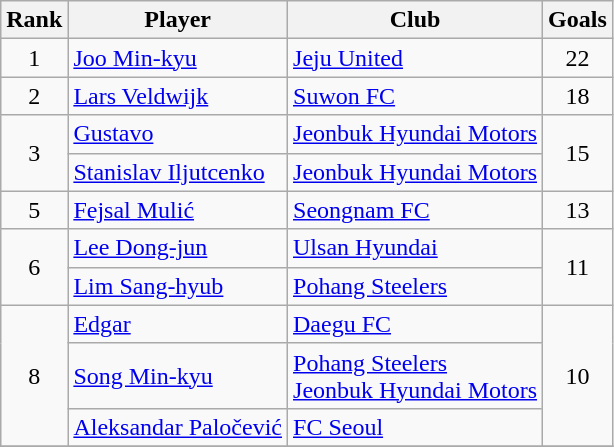<table class=wikitable>
<tr>
<th>Rank</th>
<th>Player</th>
<th>Club</th>
<th>Goals</th>
</tr>
<tr>
<td align=center>1</td>
<td> <a href='#'>Joo Min-kyu</a></td>
<td><a href='#'>Jeju United</a></td>
<td align=center>22</td>
</tr>
<tr>
<td align=center>2</td>
<td> <a href='#'>Lars Veldwijk</a></td>
<td><a href='#'>Suwon FC</a></td>
<td align=center>18</td>
</tr>
<tr>
<td align=center rowspan=2>3</td>
<td> <a href='#'>Gustavo</a></td>
<td><a href='#'>Jeonbuk Hyundai Motors</a></td>
<td align=center rowspan=2>15</td>
</tr>
<tr>
<td> <a href='#'>Stanislav Iljutcenko</a></td>
<td><a href='#'>Jeonbuk Hyundai Motors</a></td>
</tr>
<tr>
<td align=center>5</td>
<td> <a href='#'>Fejsal Mulić</a></td>
<td><a href='#'>Seongnam FC</a></td>
<td align=center>13</td>
</tr>
<tr>
<td align=center rowspan=2>6</td>
<td> <a href='#'>Lee Dong-jun</a></td>
<td><a href='#'>Ulsan Hyundai</a></td>
<td align=center rowspan=2>11</td>
</tr>
<tr>
<td> <a href='#'>Lim Sang-hyub</a></td>
<td><a href='#'>Pohang Steelers</a></td>
</tr>
<tr>
<td align=center rowspan=3>8</td>
<td> <a href='#'>Edgar</a></td>
<td><a href='#'>Daegu FC</a></td>
<td align=center rowspan=3>10</td>
</tr>
<tr>
<td> <a href='#'>Song Min-kyu</a></td>
<td><a href='#'>Pohang Steelers</a><br> <a href='#'>Jeonbuk Hyundai Motors</a></td>
</tr>
<tr>
<td> <a href='#'>Aleksandar Paločević</a></td>
<td><a href='#'>FC Seoul</a></td>
</tr>
<tr>
</tr>
</table>
